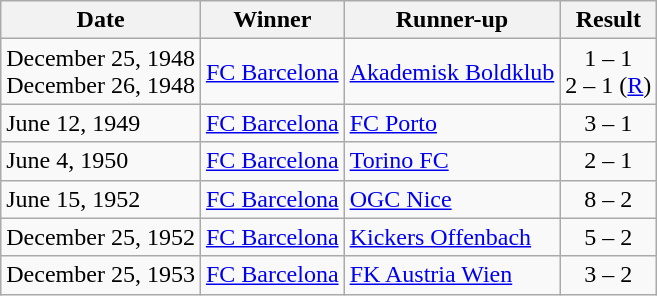<table class="wikitable">
<tr>
<th>Date</th>
<th>Winner</th>
<th>Runner-up</th>
<th>Result</th>
</tr>
<tr ---->
<td>December 25, 1948<br>December 26, 1948</td>
<td> <a href='#'>FC Barcelona</a></td>
<td> <a href='#'>Akademisk Boldklub</a></td>
<td style="text-align:center;">1 – 1<br>2 – 1 (<a href='#'>R</a>)</td>
</tr>
<tr ---->
<td>June 12, 1949</td>
<td> <a href='#'>FC Barcelona</a></td>
<td> <a href='#'>FC Porto</a></td>
<td style="text-align:center;">3 – 1</td>
</tr>
<tr ---->
<td>June 4, 1950</td>
<td> <a href='#'>FC Barcelona</a></td>
<td> <a href='#'>Torino FC</a></td>
<td style="text-align:center;">2 – 1</td>
</tr>
<tr ---->
<td>June 15, 1952</td>
<td> <a href='#'>FC Barcelona</a></td>
<td> <a href='#'>OGC Nice</a></td>
<td style="text-align:center;">8 – 2</td>
</tr>
<tr ---->
<td>December 25, 1952</td>
<td> <a href='#'>FC Barcelona</a></td>
<td> <a href='#'>Kickers Offenbach</a></td>
<td style="text-align:center;">5 – 2</td>
</tr>
<tr ---->
<td>December 25, 1953</td>
<td> <a href='#'>FC Barcelona</a></td>
<td> <a href='#'>FK Austria Wien</a></td>
<td style="text-align:center;">3 – 2</td>
</tr>
</table>
